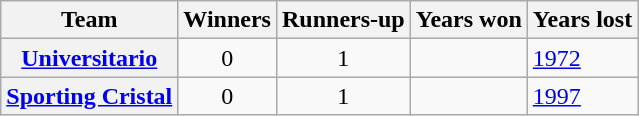<table class="wikitable sortable plainrowheaders">
<tr>
<th scope=col>Team</th>
<th scope=col>Winners</th>
<th scope=col>Runners-up</th>
<th scope=col class="unsortable">Years won</th>
<th scope=col class="unsortable">Years lost</th>
</tr>
<tr>
<th scope=row><a href='#'>Universitario</a></th>
<td align=center>0</td>
<td align=center>1</td>
<td></td>
<td><a href='#'>1972</a></td>
</tr>
<tr>
<th scope=row><a href='#'>Sporting Cristal</a></th>
<td align=center>0</td>
<td align=center>1</td>
<td></td>
<td><a href='#'>1997</a></td>
</tr>
</table>
